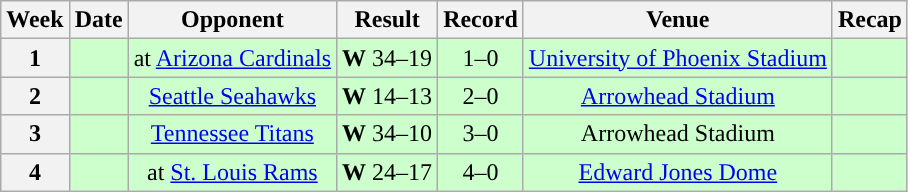<table class="wikitable" style="text-align:center">
<tr>
<th>Week</th>
<th>Date</th>
<th>Opponent</th>
<th>Result</th>
<th>Record</th>
<th>Venue</th>
<th>Recap</th>
</tr>
<tr style="background:#cfc">
<th>1</th>
<td></td>
<td>at <a href='#'>Arizona Cardinals</a></td>
<td><strong>W</strong> 34–19</td>
<td>1–0</td>
<td><a href='#'>University of Phoenix Stadium</a></td>
<td></td>
</tr>
<tr style="background:#cfc">
<th>2</th>
<td></td>
<td><a href='#'>Seattle Seahawks</a></td>
<td><strong>W</strong> 14–13</td>
<td>2–0</td>
<td><a href='#'>Arrowhead Stadium</a></td>
<td></td>
</tr>
<tr style="background:#cfc">
<th>3</th>
<td></td>
<td><a href='#'>Tennessee Titans</a></td>
<td><strong>W</strong> 34–10</td>
<td>3–0</td>
<td>Arrowhead Stadium</td>
<td></td>
</tr>
<tr style="background:#cfc">
<th>4</th>
<td></td>
<td>at <a href='#'>St. Louis Rams</a></td>
<td><strong>W</strong> 24–17</td>
<td>4–0</td>
<td><a href='#'>Edward Jones Dome</a></td>
<td></td>
</tr>
</table>
